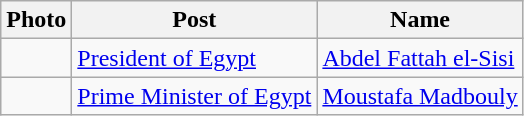<table class="wikitable">
<tr>
<th>Photo</th>
<th>Post</th>
<th>Name</th>
</tr>
<tr>
<td></td>
<td><a href='#'>President of Egypt</a></td>
<td><a href='#'>Abdel Fattah el-Sisi</a></td>
</tr>
<tr>
<td></td>
<td><a href='#'>Prime Minister of Egypt</a></td>
<td><a href='#'>Moustafa Madbouly</a></td>
</tr>
</table>
